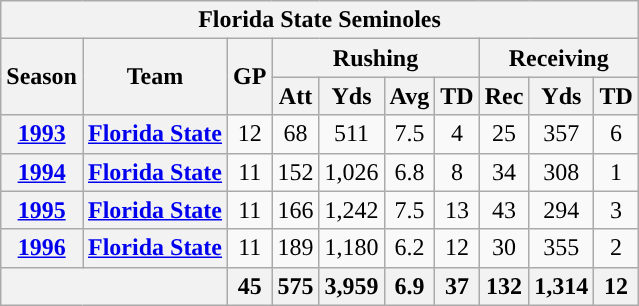<table class="wikitable" style="text-align:center;">
<tr>
<th colspan="10">Florida State Seminoles</th>
</tr>
<tr>
<th rowspan="2">Season</th>
<th rowspan="2">Team</th>
<th rowspan="2">GP</th>
<th colspan="4">Rushing</th>
<th colspan="3">Receiving</th>
</tr>
<tr>
<th>Att</th>
<th>Yds</th>
<th>Avg</th>
<th>TD</th>
<th>Rec</th>
<th>Yds</th>
<th>TD</th>
</tr>
<tr>
<th><a href='#'>1993</a></th>
<th><a href='#'>Florida State</a></th>
<td>12</td>
<td>68</td>
<td>511</td>
<td>7.5</td>
<td>4</td>
<td>25</td>
<td>357</td>
<td>6</td>
</tr>
<tr>
<th><a href='#'>1994</a></th>
<th><a href='#'>Florida State</a></th>
<td>11</td>
<td>152</td>
<td>1,026</td>
<td>6.8</td>
<td>8</td>
<td>34</td>
<td>308</td>
<td>1</td>
</tr>
<tr>
<th><a href='#'>1995</a></th>
<th><a href='#'>Florida State</a></th>
<td>11</td>
<td>166</td>
<td>1,242</td>
<td>7.5</td>
<td>13</td>
<td>43</td>
<td>294</td>
<td>3</td>
</tr>
<tr>
<th><a href='#'>1996</a></th>
<th><a href='#'>Florida State</a></th>
<td>11</td>
<td>189</td>
<td>1,180</td>
<td>6.2</td>
<td>12</td>
<td>30</td>
<td>355</td>
<td>2</td>
</tr>
<tr>
<th colspan="2"></th>
<th>45</th>
<th>575</th>
<th>3,959</th>
<th>6.9</th>
<th>37</th>
<th>132</th>
<th>1,314</th>
<th>12</th>
</tr>
</table>
